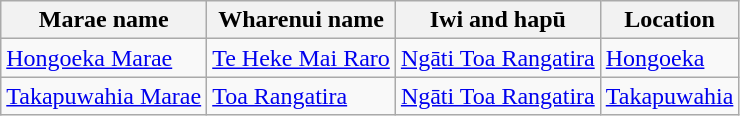<table class="wikitable sortable">
<tr>
<th>Marae name</th>
<th>Wharenui name</th>
<th>Iwi and hapū</th>
<th>Location</th>
</tr>
<tr>
<td><a href='#'>Hongoeka Marae</a></td>
<td><a href='#'>Te Heke Mai Raro</a></td>
<td><a href='#'>Ngāti Toa Rangatira</a></td>
<td><a href='#'>Hongoeka</a></td>
</tr>
<tr>
<td><a href='#'>Takapuwahia Marae</a></td>
<td><a href='#'>Toa Rangatira</a></td>
<td><a href='#'>Ngāti Toa Rangatira</a></td>
<td><a href='#'>Takapuwahia</a></td>
</tr>
</table>
